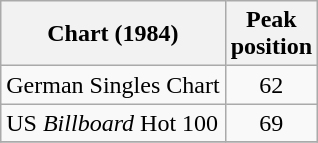<table class="wikitable sortable">
<tr>
<th>Chart (1984)</th>
<th>Peak<br>position</th>
</tr>
<tr>
<td>German Singles Chart </td>
<td align="center">62</td>
</tr>
<tr>
<td>US <em>Billboard</em> Hot 100</td>
<td align="center">69</td>
</tr>
<tr>
</tr>
</table>
